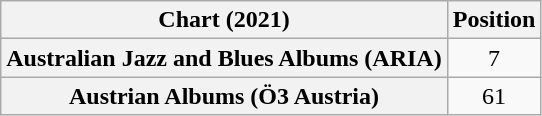<table class="wikitable plainrowheaders" style="text-align:center">
<tr>
<th scope="col">Chart (2021)</th>
<th scope="col">Position</th>
</tr>
<tr>
<th scope="row">Australian Jazz and Blues Albums (ARIA)</th>
<td>7</td>
</tr>
<tr>
<th scope="row">Austrian Albums (Ö3 Austria)</th>
<td>61</td>
</tr>
</table>
